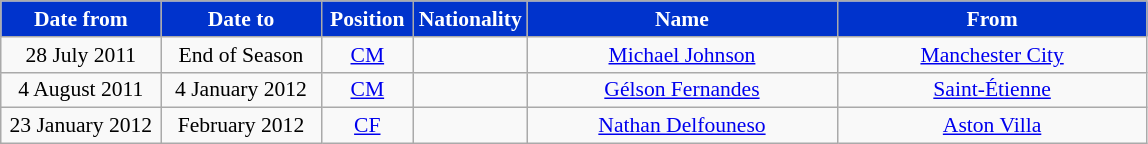<table class="wikitable" style="text-align:center; font-size:90%">
<tr>
<th style="background:#03c; color:white; width:100px;">Date from</th>
<th style="background:#03c; color:white; width:100px;">Date to</th>
<th style="background:#03c; color:white; width:55px;">Position</th>
<th style="background:#03c; color:white; width:55px;">Nationality</th>
<th style="background:#03c; color:white; width:200px;">Name</th>
<th style="background:#03c; color:white; width:200px;">From</th>
</tr>
<tr>
<td>28 July 2011</td>
<td>End of Season</td>
<td><a href='#'>CM</a></td>
<td></td>
<td><a href='#'>Michael Johnson</a></td>
<td> <a href='#'>Manchester City</a></td>
</tr>
<tr>
<td>4 August 2011</td>
<td>4 January 2012</td>
<td><a href='#'>CM</a></td>
<td></td>
<td><a href='#'>Gélson Fernandes</a></td>
<td> <a href='#'>Saint-Étienne</a></td>
</tr>
<tr>
<td>23 January 2012</td>
<td>February 2012</td>
<td><a href='#'>CF</a></td>
<td></td>
<td><a href='#'>Nathan Delfouneso</a></td>
<td> <a href='#'>Aston Villa</a></td>
</tr>
</table>
